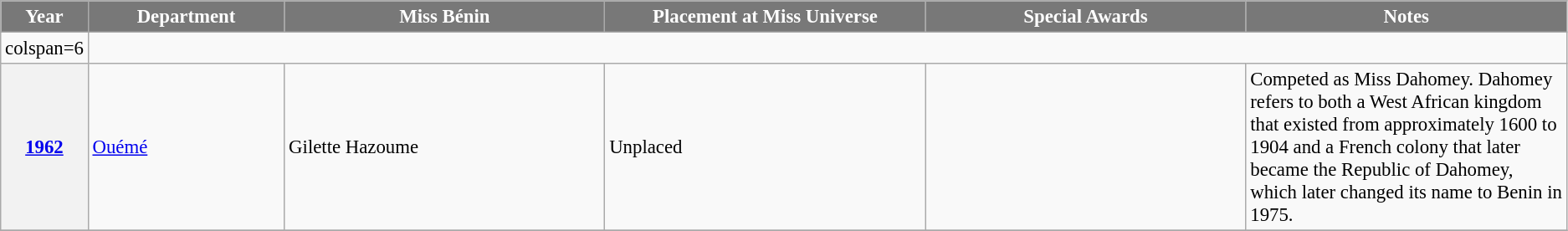<table class="wikitable " style="font-size: 95%;">
<tr>
<th width="60" style="background-color:#787878;color:#FFFFFF;">Year</th>
<th width="150" style="background-color:#787878;color:#FFFFFF;">Department</th>
<th width="250" style="background-color:#787878;color:#FFFFFF;">Miss Bénin</th>
<th width="250" style="background-color:#787878;color:#FFFFFF;">Placement at Miss Universe</th>
<th width="250" style="background-color:#787878;color:#FFFFFF;">Special Awards</th>
<th width="250" style="background-color:#787878;color:#FFFFFF;">Notes</th>
</tr>
<tr>
<td>colspan=6 </td>
</tr>
<tr>
<th><a href='#'>1962</a></th>
<td><a href='#'>Ouémé</a></td>
<td>Gilette Hazoume</td>
<td>Unplaced</td>
<td></td>
<td>Competed as Miss Dahomey. Dahomey refers to both a West African kingdom that existed from approximately 1600 to 1904 and a French colony that later became the Republic of Dahomey, which later changed its name to Benin in 1975.</td>
</tr>
<tr>
</tr>
</table>
